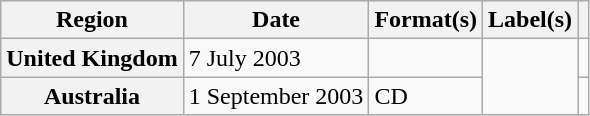<table class="wikitable plainrowheaders">
<tr>
<th scope="col">Region</th>
<th scope="col">Date</th>
<th scope="col">Format(s)</th>
<th scope="col">Label(s)</th>
<th scope="col"></th>
</tr>
<tr>
<th scope="row">United Kingdom</th>
<td>7 July 2003</td>
<td></td>
<td rowspan="2"></td>
<td></td>
</tr>
<tr>
<th scope="row">Australia</th>
<td>1 September 2003</td>
<td>CD</td>
<td></td>
</tr>
</table>
